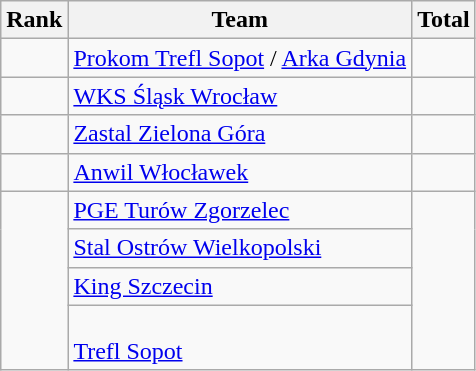<table class="sortable wikitable plainrowheaders">
<tr>
<th scope="col">Rank</th>
<th scope="col">Team</th>
<th scope="col">Total</th>
</tr>
<tr>
<td></td>
<td><a href='#'>Prokom Trefl Sopot</a> / <a href='#'>Arka Gdynia</a></td>
<td></td>
</tr>
<tr>
<td></td>
<td><a href='#'>WKS Śląsk Wrocław</a></td>
<td></td>
</tr>
<tr>
<td></td>
<td><a href='#'>Zastal Zielona Góra</a></td>
<td></td>
</tr>
<tr>
<td></td>
<td><a href='#'>Anwil Włocławek</a></td>
<td></td>
</tr>
<tr>
<td rowspan="4"></td>
<td><a href='#'>PGE Turów Zgorzelec</a></td>
<td rowspan="4"></td>
</tr>
<tr>
<td><a href='#'>Stal Ostrów Wielkopolski</a></td>
</tr>
<tr>
<td><a href='#'>King Szczecin</a></td>
</tr>
<tr>
<td><br><a href='#'>Trefl Sopot</a></td>
</tr>
</table>
